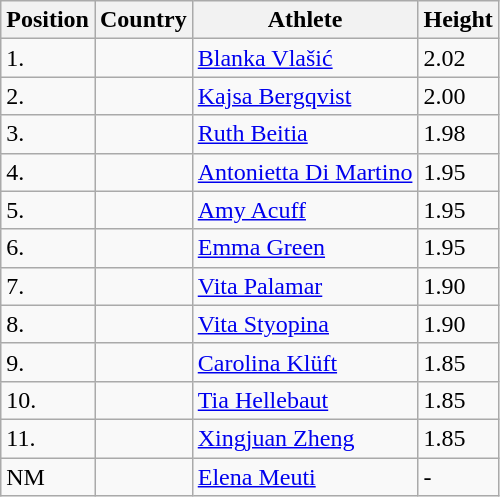<table class="wikitable">
<tr>
<th>Position</th>
<th>Country</th>
<th>Athlete</th>
<th>Height</th>
</tr>
<tr>
<td>1.</td>
<td></td>
<td><a href='#'>Blanka Vlašić</a></td>
<td>2.02</td>
</tr>
<tr>
<td>2.</td>
<td></td>
<td><a href='#'>Kajsa Bergqvist</a></td>
<td>2.00</td>
</tr>
<tr>
<td>3.</td>
<td></td>
<td><a href='#'>Ruth Beitia</a></td>
<td>1.98</td>
</tr>
<tr>
<td>4.</td>
<td></td>
<td><a href='#'>Antonietta Di Martino</a></td>
<td>1.95</td>
</tr>
<tr>
<td>5.</td>
<td></td>
<td><a href='#'>Amy Acuff</a></td>
<td>1.95</td>
</tr>
<tr>
<td>6.</td>
<td></td>
<td><a href='#'>Emma Green</a></td>
<td>1.95</td>
</tr>
<tr>
<td>7.</td>
<td></td>
<td><a href='#'>Vita Palamar</a></td>
<td>1.90</td>
</tr>
<tr>
<td>8.</td>
<td></td>
<td><a href='#'>Vita Styopina</a></td>
<td>1.90</td>
</tr>
<tr>
<td>9.</td>
<td></td>
<td><a href='#'>Carolina Klüft</a></td>
<td>1.85</td>
</tr>
<tr>
<td>10.</td>
<td></td>
<td><a href='#'>Tia Hellebaut</a></td>
<td>1.85</td>
</tr>
<tr>
<td>11.</td>
<td></td>
<td><a href='#'>Xingjuan Zheng</a></td>
<td>1.85</td>
</tr>
<tr>
<td>NM</td>
<td></td>
<td><a href='#'>Elena Meuti</a></td>
<td>-</td>
</tr>
</table>
